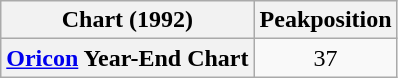<table class="wikitable plainrowheaders" style="text-align:center;">
<tr>
<th>Chart (1992)</th>
<th>Peakposition</th>
</tr>
<tr>
<th scope="row"><a href='#'>Oricon</a> Year-End Chart</th>
<td>37</td>
</tr>
</table>
